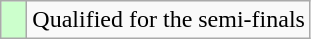<table class="wikitable">
<tr>
<td width=10px bgcolor="#ccffcc"></td>
<td>Qualified for the semi-finals</td>
</tr>
</table>
